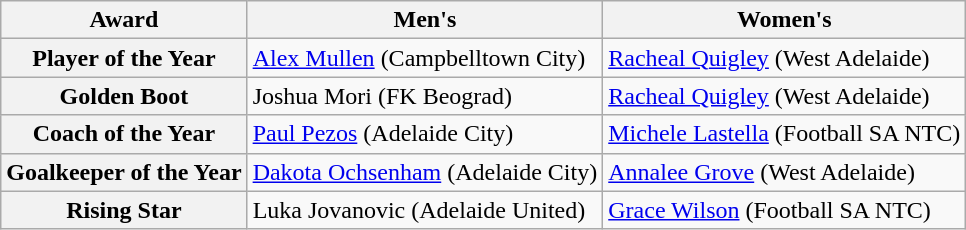<table class="wikitable">
<tr>
<th>Award</th>
<th>Men's</th>
<th>Women's</th>
</tr>
<tr>
<th>Player of the Year</th>
<td><a href='#'>Alex Mullen</a> (Campbelltown City)</td>
<td><a href='#'>Racheal Quigley</a> (West Adelaide)</td>
</tr>
<tr>
<th>Golden Boot</th>
<td>Joshua Mori (FK Beograd)</td>
<td><a href='#'>Racheal Quigley</a> (West Adelaide)</td>
</tr>
<tr>
<th>Coach of the Year</th>
<td><a href='#'>Paul Pezos</a> (Adelaide City)</td>
<td><a href='#'>Michele Lastella</a> (Football SA NTC)</td>
</tr>
<tr>
<th>Goalkeeper of the Year</th>
<td><a href='#'>Dakota Ochsenham</a> (Adelaide City)</td>
<td><a href='#'>Annalee Grove</a> (West Adelaide)</td>
</tr>
<tr>
<th>Rising Star</th>
<td>Luka Jovanovic (Adelaide United)</td>
<td><a href='#'>Grace Wilson</a> (Football SA NTC)</td>
</tr>
</table>
